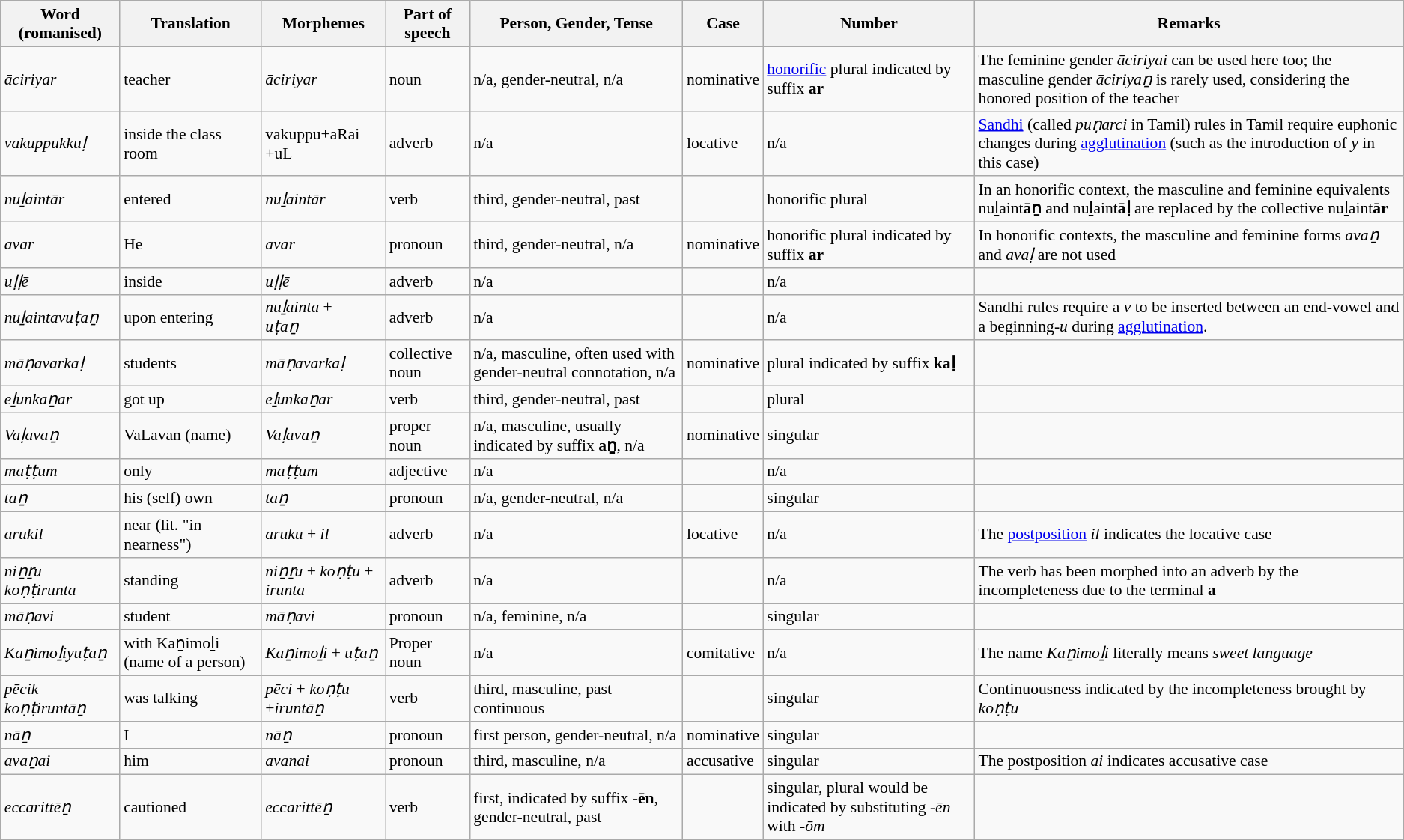<table class="wikitable" style="font-size:90%;">
<tr>
<th>Word (romanised)</th>
<th>Translation</th>
<th>Morphemes</th>
<th>Part of speech</th>
<th>Person, Gender, Tense</th>
<th>Case</th>
<th>Number</th>
<th>Remarks</th>
</tr>
<tr>
<td><em>āciriyar</em></td>
<td>teacher</td>
<td><em>āciriyar</em></td>
<td>noun</td>
<td>n/a, gender-neutral, n/a</td>
<td>nominative</td>
<td><a href='#'>honorific</a> plural indicated by suffix <strong>ar</strong></td>
<td>The feminine gender <em>āciriyai</em> can be used here too; the masculine gender <em>āciriyaṉ</em> is rarely used, considering the honored position of the teacher</td>
</tr>
<tr>
<td><em>vakuppukkuḷ </em></td>
<td>inside the class room</td>
<td>vakuppu+aRai<br>+uL</td>
<td>adverb</td>
<td>n/a</td>
<td>locative</td>
<td>n/a</td>
<td><a href='#'>Sandhi</a> (called <em>puṇarci</em> in Tamil) rules in Tamil require euphonic changes during <a href='#'>agglutination</a> (such as the introduction of <em>y</em> in this case)</td>
</tr>
<tr>
<td><em>nuḻaintār</em></td>
<td>entered</td>
<td><em>nuḻaintār</em></td>
<td>verb</td>
<td>third, gender-neutral, past</td>
<td></td>
<td>honorific plural</td>
<td>In an honorific context, the masculine and feminine equivalents nuḻaint<strong>āṉ</strong> and nuḻaint<strong>āḷ</strong> are replaced by the collective nuḻaint<strong>ār</strong></td>
</tr>
<tr>
<td><em>avar</em></td>
<td>He</td>
<td><em>avar</em></td>
<td>pronoun</td>
<td>third, gender-neutral, n/a</td>
<td>nominative</td>
<td>honorific plural indicated by suffix <strong>ar</strong></td>
<td>In honorific contexts, the masculine and feminine forms <em>avaṉ</em> and <em>avaḷ</em> are not used</td>
</tr>
<tr>
<td><em>uḷḷē</em></td>
<td>inside</td>
<td><em>uḷḷē</em></td>
<td>adverb</td>
<td>n/a</td>
<td></td>
<td>n/a</td>
<td></td>
</tr>
<tr>
<td><em>nuḻaintavuṭaṉ</em></td>
<td>upon entering</td>
<td><em>nuḻainta</em> +<br> <em>uṭaṉ</em></td>
<td>adverb</td>
<td>n/a</td>
<td></td>
<td>n/a</td>
<td>Sandhi rules require a <em>v</em> to be inserted between an end-vowel and a beginning-<em>u</em> during <a href='#'>agglutination</a>.</td>
</tr>
<tr>
<td><em>māṇavarkaḷ</em></td>
<td>students</td>
<td><em>māṇavarkaḷ</em></td>
<td>collective noun</td>
<td>n/a, masculine, often used with gender-neutral connotation, n/a</td>
<td>nominative</td>
<td>plural indicated by suffix <strong>kaḷ</strong></td>
<td></td>
</tr>
<tr>
<td><em>eḻunkaṉar</em></td>
<td>got up</td>
<td><em>eḻunkaṉar</em></td>
<td>verb</td>
<td>third, gender-neutral, past</td>
<td></td>
<td>plural</td>
<td></td>
</tr>
<tr>
<td><em>Vaḷavaṉ</em></td>
<td>VaLavan (name)</td>
<td><em>Vaḷavaṉ</em></td>
<td>proper noun</td>
<td>n/a, masculine, usually indicated by suffix <strong>aṉ</strong>, n/a</td>
<td>nominative</td>
<td>singular</td>
<td></td>
</tr>
<tr>
<td><em>maṭṭum</em></td>
<td>only</td>
<td><em>maṭṭum</em></td>
<td>adjective</td>
<td>n/a</td>
<td></td>
<td>n/a</td>
<td></td>
</tr>
<tr>
<td><em>taṉ</em></td>
<td>his (self) own</td>
<td><em>taṉ</em></td>
<td>pronoun</td>
<td>n/a, gender-neutral, n/a</td>
<td></td>
<td>singular</td>
<td></td>
</tr>
<tr>
<td><em>arukil</em></td>
<td>near (lit. "in nearness")</td>
<td><em>aruku</em> + <em>il</em></td>
<td>adverb</td>
<td>n/a</td>
<td>locative</td>
<td>n/a</td>
<td>The <a href='#'>postposition</a> <em>il</em> indicates the locative case</td>
</tr>
<tr>
<td><em>niṉṟu koṇṭirunta</em></td>
<td>standing</td>
<td><em>niṉṟu</em> + <em>koṇṭu</em> + <em>irunta</em></td>
<td>adverb</td>
<td>n/a</td>
<td></td>
<td>n/a</td>
<td>The verb has been morphed into an adverb by the incompleteness due to the terminal <strong>a</strong></td>
</tr>
<tr>
<td><em>māṇavi</em></td>
<td>student</td>
<td><em>māṇavi</em></td>
<td>pronoun</td>
<td>n/a, feminine, n/a</td>
<td></td>
<td>singular</td>
<td></td>
</tr>
<tr>
<td><em>Kaṉimoḻiyuṭaṉ</em></td>
<td>with Kaṉimoḻi (name of a person)</td>
<td><em>Kaṉimoḻi</em> + <em>uṭaṉ</em></td>
<td>Proper noun</td>
<td>n/a</td>
<td>comitative</td>
<td>n/a</td>
<td>The name <em>Kaṉimoḻi</em> literally means <em>sweet language</em></td>
</tr>
<tr>
<td><em>pēcik koṇṭiruntāṉ</em></td>
<td>was talking</td>
<td><em>pēci</em> + <em>koṇṭu</em> +<em>iruntāṉ</em></td>
<td>verb</td>
<td>third, masculine, past continuous</td>
<td></td>
<td>singular</td>
<td>Continuousness indicated by the incompleteness brought by <em>koṇṭu</em></td>
</tr>
<tr>
<td><em>nāṉ</em></td>
<td>I</td>
<td><em>nāṉ</em></td>
<td>pronoun</td>
<td>first person, gender-neutral, n/a</td>
<td>nominative</td>
<td>singular</td>
<td></td>
</tr>
<tr>
<td><em>avaṉai</em></td>
<td>him</td>
<td><em>avanai</em></td>
<td>pronoun</td>
<td>third, masculine, n/a</td>
<td>accusative</td>
<td>singular</td>
<td>The postposition <em>ai</em> indicates accusative case</td>
</tr>
<tr>
<td><em>eccarittēṉ</em></td>
<td>cautioned</td>
<td><em>eccarittēṉ</em></td>
<td>verb</td>
<td>first, indicated by suffix <strong>-ēn</strong>, gender-neutral, past</td>
<td></td>
<td>singular, plural would be indicated by substituting <em>-ēn</em> with <em>-ōm</em></td>
<td></td>
</tr>
</table>
